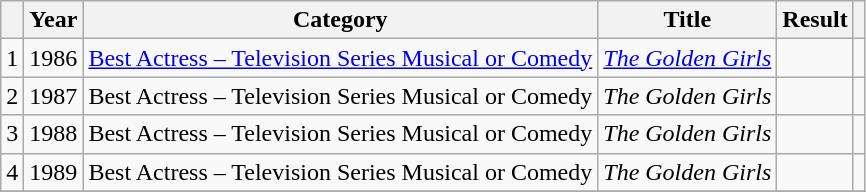<table class="wikitable" style="text-align:center;">
<tr>
<th scope="col"></th>
<th scope="col">Year</th>
<th scope="col">Category</th>
<th scope="col">Title</th>
<th scope="col">Result</th>
<th scope="col"></th>
</tr>
<tr>
<td>1</td>
<td>1986</td>
<td><a href='#'>Best Actress – Television Series Musical or Comedy</a></td>
<td><em><a href='#'>The Golden Girls</a></em></td>
<td></td>
<td></td>
</tr>
<tr>
<td>2</td>
<td>1987</td>
<td>Best Actress – Television Series Musical or Comedy</td>
<td><em>The Golden Girls</em></td>
<td></td>
<td></td>
</tr>
<tr>
<td>3</td>
<td>1988</td>
<td>Best Actress – Television Series Musical or Comedy</td>
<td><em>The Golden Girls</em></td>
<td></td>
<td></td>
</tr>
<tr>
<td>4</td>
<td>1989</td>
<td>Best Actress – Television Series Musical or Comedy</td>
<td><em>The Golden Girls</em></td>
<td></td>
<td></td>
</tr>
<tr>
</tr>
</table>
